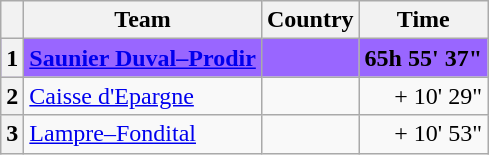<table class="wikitable">
<tr>
<th></th>
<th>Team</th>
<th>Country</th>
<th>Time</th>
</tr>
<tr bgcolor="#9966ff">
<th>1</th>
<td><strong><a href='#'>Saunier Duval–Prodir</a></strong></td>
<td><strong></strong></td>
<td align="right"><strong>65h 55' 37"</strong></td>
</tr>
<tr>
<th>2</th>
<td><a href='#'>Caisse d'Epargne</a></td>
<td></td>
<td align="right">+ 10' 29"</td>
</tr>
<tr>
<th>3</th>
<td><a href='#'>Lampre–Fondital</a></td>
<td></td>
<td align="right">+ 10' 53"</td>
</tr>
</table>
